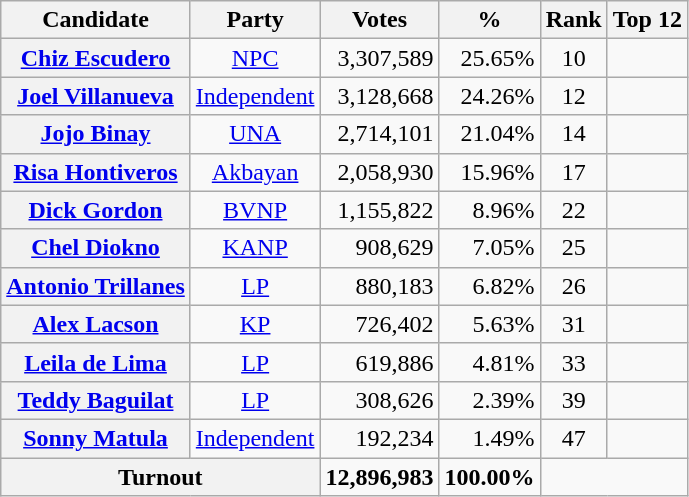<table class="wikitable sortable" style="text-align:center;font-size:100%;">
<tr>
<th>Candidate</th>
<th>Party</th>
<th>Votes</th>
<th>%</th>
<th>Rank</th>
<th class="unsortable">Top 12</th>
</tr>
<tr>
<th><a href='#'>Chiz Escudero</a></th>
<td><a href='#'>NPC</a></td>
<td style="text-align:right;">3,307,589</td>
<td style="text-align:right;">25.65%</td>
<td>10</td>
<td></td>
</tr>
<tr>
<th><a href='#'>Joel Villanueva</a></th>
<td><a href='#'>Independent</a></td>
<td style="text-align:right;">3,128,668</td>
<td style="text-align:right;">24.26%</td>
<td>12</td>
<td></td>
</tr>
<tr>
<th><a href='#'>Jojo Binay</a></th>
<td><a href='#'>UNA</a></td>
<td style="text-align:right;">2,714,101</td>
<td style="text-align:right;">21.04%</td>
<td>14</td>
<td></td>
</tr>
<tr>
<th><a href='#'>Risa Hontiveros</a></th>
<td><a href='#'>Akbayan</a></td>
<td style="text-align:right;">2,058,930</td>
<td style="text-align:right;">15.96%</td>
<td>17</td>
<td></td>
</tr>
<tr>
<th><a href='#'>Dick Gordon</a></th>
<td><a href='#'>BVNP</a></td>
<td style="text-align:right;">1,155,822</td>
<td style="text-align:right;">8.96%</td>
<td>22</td>
<td></td>
</tr>
<tr>
<th><a href='#'>Chel Diokno</a></th>
<td><a href='#'>KANP</a></td>
<td style="text-align:right;">908,629</td>
<td style="text-align:right;">7.05%</td>
<td>25</td>
<td></td>
</tr>
<tr>
<th><a href='#'>Antonio Trillanes</a></th>
<td><a href='#'>LP</a></td>
<td style="text-align:right;">880,183</td>
<td style="text-align:right;">6.82%</td>
<td>26</td>
<td></td>
</tr>
<tr>
<th><a href='#'>Alex Lacson</a></th>
<td><a href='#'>KP</a></td>
<td style="text-align:right;">726,402</td>
<td style="text-align:right;">5.63%</td>
<td>31</td>
<td></td>
</tr>
<tr>
<th><a href='#'>Leila de Lima</a></th>
<td><a href='#'>LP</a></td>
<td style="text-align:right;">619,886</td>
<td style="text-align:right;">4.81%</td>
<td>33</td>
<td></td>
</tr>
<tr>
<th><a href='#'>Teddy Baguilat</a></th>
<td><a href='#'>LP</a></td>
<td style="text-align:right;">308,626</td>
<td style="text-align:right;">2.39%</td>
<td>39</td>
<td></td>
</tr>
<tr>
<th><a href='#'>Sonny Matula</a></th>
<td><a href='#'>Independent</a></td>
<td style="text-align:right;">192,234</td>
<td style="text-align:right;">1.49%</td>
<td>47</td>
<td></td>
</tr>
<tr>
<th colspan="2">Turnout</th>
<td style="text-align:right;"><strong>12,896,983</strong></td>
<td style="text-align:right;"><strong>100.00%</strong></td>
<td colspan="2"></td>
</tr>
</table>
